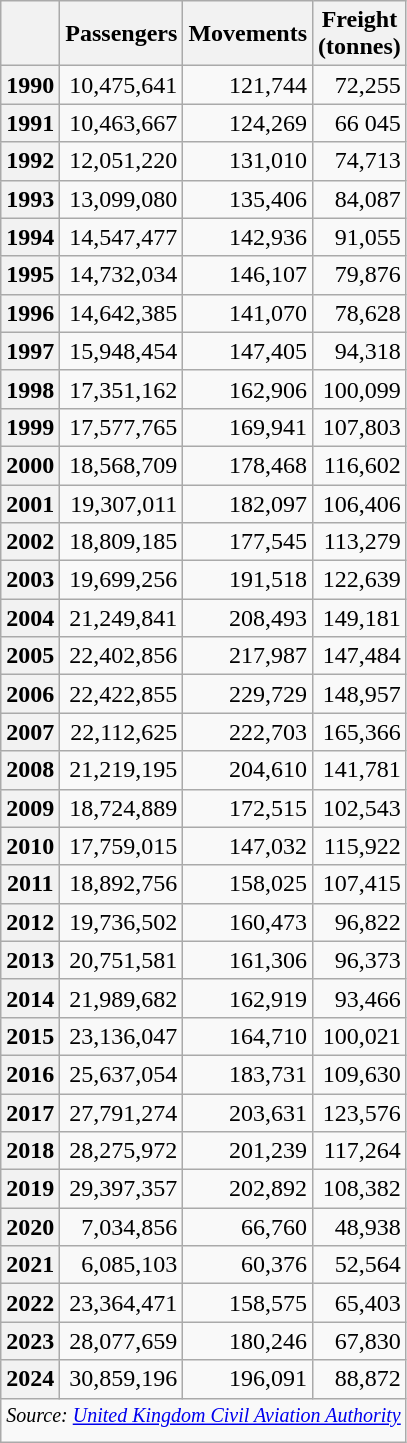<table class="wikitable sortable" style="text-align: right; display:inline-table; margin: 1em auto">
<tr>
<th></th>
<th>Passengers</th>
<th>Movements</th>
<th>Freight<br>(tonnes)</th>
</tr>
<tr>
<th>1990</th>
<td>10,475,641</td>
<td>121,744</td>
<td>72,255</td>
</tr>
<tr>
<th>1991</th>
<td>10,463,667</td>
<td>124,269</td>
<td>66 045</td>
</tr>
<tr>
<th>1992</th>
<td>12,051,220</td>
<td>131,010</td>
<td>74,713</td>
</tr>
<tr>
<th>1993</th>
<td>13,099,080</td>
<td>135,406</td>
<td>84,087</td>
</tr>
<tr>
<th>1994</th>
<td>14,547,477</td>
<td>142,936</td>
<td>91,055</td>
</tr>
<tr>
<th>1995</th>
<td>14,732,034</td>
<td>146,107</td>
<td>79,876</td>
</tr>
<tr>
<th>1996</th>
<td>14,642,385</td>
<td>141,070</td>
<td>78,628</td>
</tr>
<tr>
<th>1997</th>
<td>15,948,454</td>
<td>147,405</td>
<td>94,318</td>
</tr>
<tr>
<th>1998</th>
<td>17,351,162</td>
<td>162,906</td>
<td>100,099</td>
</tr>
<tr>
<th>1999</th>
<td>17,577,765</td>
<td>169,941</td>
<td>107,803</td>
</tr>
<tr>
<th>2000</th>
<td>18,568,709</td>
<td>178,468</td>
<td>116,602</td>
</tr>
<tr>
<th>2001</th>
<td>19,307,011</td>
<td>182,097</td>
<td>106,406</td>
</tr>
<tr>
<th>2002</th>
<td>18,809,185</td>
<td>177,545</td>
<td>113,279</td>
</tr>
<tr>
<th>2003</th>
<td>19,699,256</td>
<td>191,518</td>
<td>122,639</td>
</tr>
<tr>
<th>2004</th>
<td>21,249,841</td>
<td>208,493</td>
<td>149,181</td>
</tr>
<tr>
<th>2005</th>
<td>22,402,856</td>
<td>217,987</td>
<td>147,484</td>
</tr>
<tr>
<th>2006</th>
<td>22,422,855</td>
<td>229,729</td>
<td>148,957</td>
</tr>
<tr>
<th>2007</th>
<td>22,112,625</td>
<td>222,703</td>
<td>165,366</td>
</tr>
<tr>
<th>2008</th>
<td>21,219,195</td>
<td>204,610</td>
<td>141,781</td>
</tr>
<tr>
<th>2009</th>
<td>18,724,889</td>
<td>172,515</td>
<td>102,543</td>
</tr>
<tr>
<th>2010</th>
<td>17,759,015</td>
<td>147,032</td>
<td>115,922</td>
</tr>
<tr>
<th>2011</th>
<td>18,892,756</td>
<td>158,025</td>
<td>107,415</td>
</tr>
<tr>
<th>2012</th>
<td>19,736,502</td>
<td>160,473</td>
<td>96,822</td>
</tr>
<tr>
<th>2013</th>
<td>20,751,581</td>
<td>161,306</td>
<td>96,373</td>
</tr>
<tr>
<th>2014</th>
<td>21,989,682</td>
<td>162,919</td>
<td>93,466</td>
</tr>
<tr>
<th>2015</th>
<td>23,136,047</td>
<td>164,710</td>
<td>100,021</td>
</tr>
<tr>
<th>2016</th>
<td>25,637,054</td>
<td>183,731</td>
<td>109,630</td>
</tr>
<tr>
<th>2017</th>
<td>27,791,274</td>
<td>203,631</td>
<td>123,576</td>
</tr>
<tr>
<th>2018</th>
<td>28,275,972</td>
<td>201,239</td>
<td>117,264</td>
</tr>
<tr>
<th>2019</th>
<td>29,397,357</td>
<td>202,892</td>
<td>108,382</td>
</tr>
<tr>
<th>2020</th>
<td>7,034,856</td>
<td>66,760</td>
<td>48,938</td>
</tr>
<tr>
<th>2021</th>
<td>6,085,103</td>
<td>60,376</td>
<td>52,564</td>
</tr>
<tr>
<th>2022</th>
<td>23,364,471</td>
<td>158,575</td>
<td>65,403</td>
</tr>
<tr>
<th>2023</th>
<td>28,077,659</td>
<td>180,246</td>
<td>67,830</td>
</tr>
<tr>
<th>2024</th>
<td>30,859,196</td>
<td>196,091</td>
<td>88,872</td>
</tr>
<tr class="sortbottom">
<td colspan="4" style="text-align:right;"><sup><em>Source: <a href='#'>United Kingdom Civil Aviation Authority</a></em></sup></td>
</tr>
</table>
